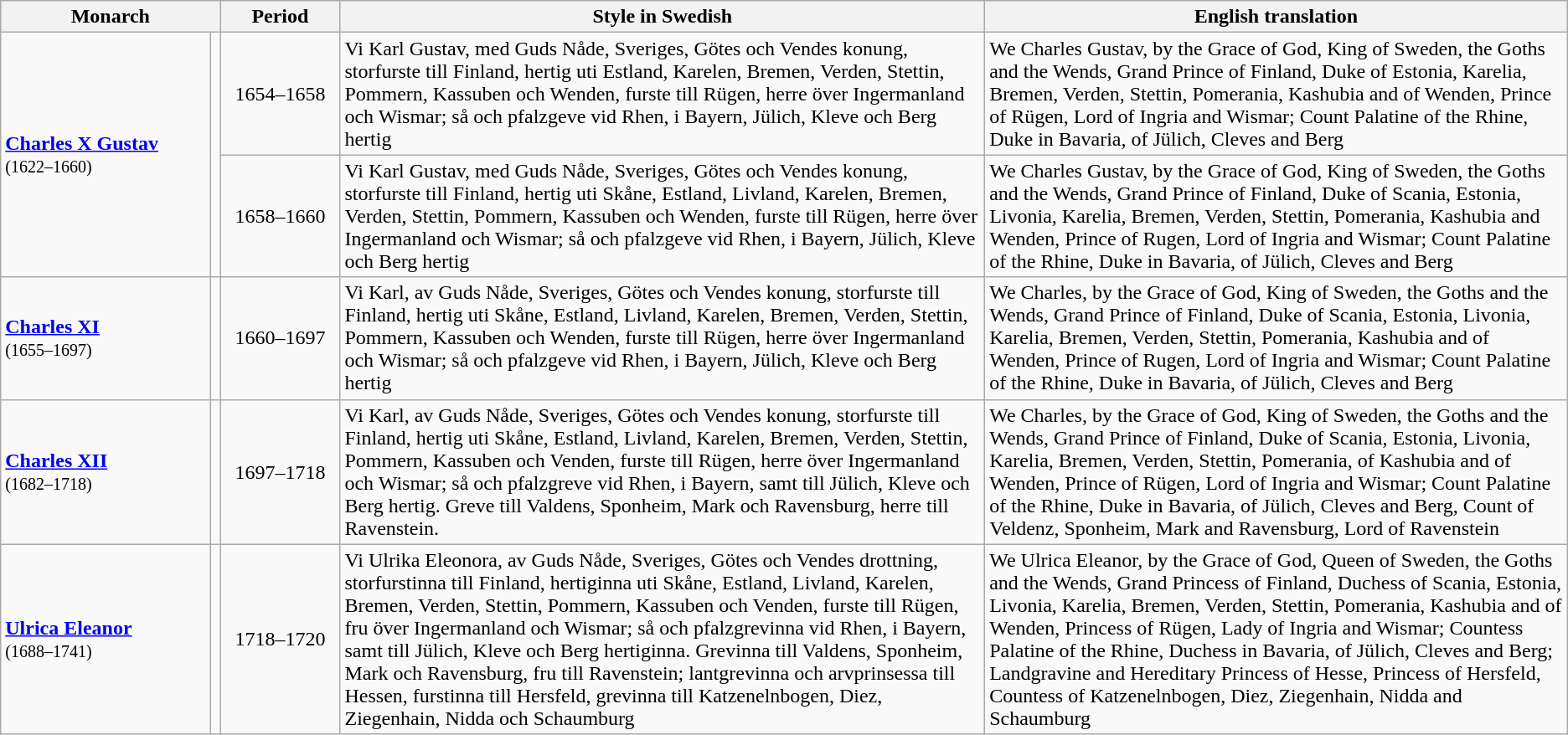<table class="wikitable">
<tr>
<th colspan="2">Monarch</th>
<th style="width:5.5em;text-align:center;">Period</th>
<th>Style in Swedish</th>
<th>English translation</th>
</tr>
<tr>
<td rowspan="2" style="width:10em;"><strong><a href='#'>Charles X Gustav</a></strong><br><small>(1622–1660)</small></td>
<td rowspan="2"></td>
<td style="text-align:center;">1654–1658</td>
<td>Vi Karl Gustav, med Guds Nåde, Sveriges, Götes och Vendes konung, storfurste till Finland, hertig uti Estland, Karelen, Bremen, Verden, Stettin, Pommern, Kassuben och Wenden, furste till Rügen, herre över Ingermanland och Wismar; så och pfalzgeve vid Rhen, i Bayern, Jülich, Kleve och Berg hertig</td>
<td>We Charles Gustav, by the Grace of God, King of Sweden, the Goths and the Wends, Grand Prince of Finland, Duke of Estonia, Karelia, Bremen, Verden, Stettin, Pomerania, Kashubia and of Wenden, Prince of Rügen, Lord of Ingria and Wismar; Count Palatine of the Rhine, Duke in Bavaria, of Jülich, Cleves and Berg</td>
</tr>
<tr>
<td style="text-align:center;">1658–1660</td>
<td>Vi Karl Gustav, med Guds Nåde, Sveriges, Götes och Vendes konung, storfurste till Finland, hertig uti Skåne, Estland, Livland, Karelen, Bremen, Verden, Stettin, Pommern, Kassuben och Wenden, furste till Rügen, herre över Ingermanland och Wismar; så och pfalzgeve vid Rhen, i Bayern, Jülich, Kleve och Berg hertig</td>
<td>We Charles Gustav, by the Grace of God, King of Sweden, the Goths and the Wends, Grand Prince of Finland, Duke of Scania, Estonia, Livonia, Karelia, Bremen, Verden, Stettin, Pomerania, Kashubia and Wenden, Prince of Rugen, Lord of Ingria and Wismar; Count Palatine of the Rhine, Duke in Bavaria, of Jülich, Cleves and Berg</td>
</tr>
<tr>
<td><strong><a href='#'>Charles XI</a></strong><br><small>(1655–1697)</small></td>
<td></td>
<td style="text-align:center;">1660–1697</td>
<td>Vi Karl, av Guds Nåde, Sveriges, Götes och Vendes konung, storfurste till Finland, hertig uti Skåne, Estland, Livland, Karelen, Bremen, Verden, Stettin, Pommern, Kassuben och Wenden, furste till Rügen, herre över Ingermanland och Wismar; så och pfalzgeve vid Rhen, i Bayern, Jülich, Kleve och Berg hertig</td>
<td>We Charles, by the Grace of God, King of Sweden, the Goths and the Wends, Grand Prince of Finland, Duke of Scania, Estonia, Livonia, Karelia, Bremen, Verden, Stettin, Pomerania, Kashubia and of Wenden, Prince of Rugen, Lord of Ingria and Wismar; Count Palatine of the Rhine, Duke in Bavaria, of Jülich, Cleves and Berg</td>
</tr>
<tr>
<td><strong><a href='#'>Charles XII</a></strong><br><small>(1682–1718)</small></td>
<td></td>
<td style="text-align:center;">1697–1718</td>
<td>Vi Karl, av Guds Nåde, Sveriges, Götes och Vendes konung, storfurste till Finland, hertig uti Skåne, Estland, Livland, Karelen, Bremen, Verden, Stettin, Pommern, Kassuben och Venden, furste till Rügen, herre över Ingermanland och Wismar; så och pfalzgreve vid Rhen, i Bayern, samt till Jülich, Kleve och Berg hertig. Greve till Valdens, Sponheim, Mark och Ravensburg, herre till Ravenstein.</td>
<td>We Charles, by the Grace of God, King of Sweden, the Goths and the Wends, Grand Prince of Finland, Duke of Scania, Estonia, Livonia, Karelia, Bremen, Verden, Stettin, Pomerania, of Kashubia and of Wenden, Prince of Rügen, Lord of Ingria and Wismar; Count Palatine of the Rhine, Duke in Bavaria, of Jülich, Cleves and Berg, Count of Veldenz, Sponheim, Mark and Ravensburg, Lord of Ravenstein</td>
</tr>
<tr>
<td><strong><a href='#'>Ulrica Eleanor</a></strong><br><small>(1688–1741)</small></td>
<td></td>
<td style="text-align:center;">1718–1720</td>
<td>Vi Ulrika Eleonora, av Guds Nåde, Sveriges, Götes och Vendes drottning, storfurstinna till Finland, hertiginna uti Skåne, Estland, Livland, Karelen, Bremen, Verden, Stettin, Pommern, Kassuben och Venden, furste till Rügen, fru över Ingermanland och Wismar; så och pfalzgrevinna vid Rhen, i Bayern, samt till Jülich, Kleve och Berg hertiginna. Grevinna till Valdens, Sponheim, Mark och Ravensburg, fru till Ravenstein; lantgrevinna och arvprinsessa till Hessen, furstinna till Hersfeld, grevinna till Katzenelnbogen, Diez, Ziegenhain, Nidda och Schaumburg</td>
<td>We Ulrica Eleanor, by the Grace of God, Queen of Sweden, the Goths and the Wends, Grand Princess of Finland, Duchess of Scania, Estonia, Livonia, Karelia, Bremen, Verden, Stettin, Pomerania, Kashubia and of Wenden, Princess of Rügen, Lady of Ingria and Wismar; Countess Palatine of the Rhine, Duchess in Bavaria, of Jülich, Cleves and Berg; Landgravine and Hereditary Princess of Hesse, Princess of Hersfeld, Countess of Katzenelnbogen, Diez, Ziegenhain, Nidda and Schaumburg</td>
</tr>
</table>
